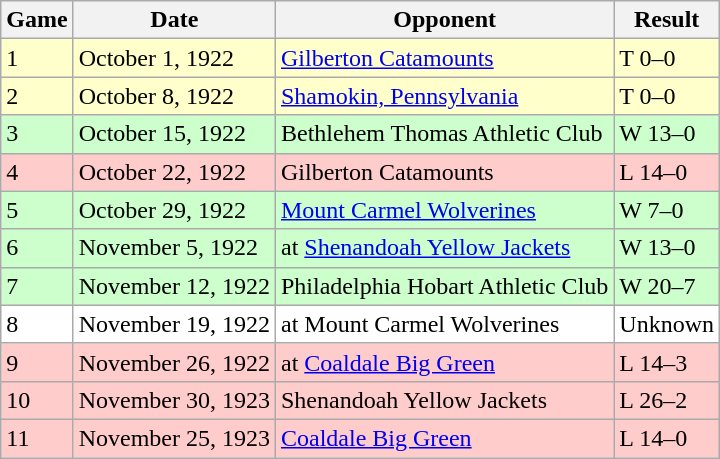<table class="wikitable">
<tr>
<th>Game</th>
<th>Date</th>
<th>Opponent</th>
<th>Result</th>
</tr>
<tr style="background:#ffc">
<td>1</td>
<td>October 1, 1922</td>
<td><a href='#'>Gilberton Catamounts</a></td>
<td>T 0–0</td>
</tr>
<tr style="background:#ffc">
<td>2</td>
<td>October 8, 1922</td>
<td><a href='#'>Shamokin, Pennsylvania</a></td>
<td>T 0–0</td>
</tr>
<tr style="background:#cfc">
<td>3</td>
<td>October 15, 1922</td>
<td>Bethlehem Thomas Athletic Club</td>
<td>W 13–0</td>
</tr>
<tr style="background:#fcc">
<td>4</td>
<td>October 22, 1922</td>
<td>Gilberton Catamounts</td>
<td>L 14–0</td>
</tr>
<tr style="background:#cfc">
<td>5</td>
<td>October 29, 1922</td>
<td><a href='#'>Mount Carmel Wolverines</a></td>
<td>W 7–0</td>
</tr>
<tr style="background:#cfc">
<td>6</td>
<td>November 5, 1922</td>
<td>at <a href='#'>Shenandoah Yellow Jackets</a></td>
<td>W 13–0</td>
</tr>
<tr style="background:#cfc">
<td>7</td>
<td>November 12, 1922</td>
<td>Philadelphia Hobart Athletic Club</td>
<td>W 20–7</td>
</tr>
<tr style="background: white;">
<td>8</td>
<td>November 19, 1922</td>
<td>at Mount Carmel Wolverines</td>
<td>Unknown</td>
</tr>
<tr style="background:#fcc">
<td>9</td>
<td>November 26, 1922</td>
<td>at <a href='#'>Coaldale Big Green</a></td>
<td>L 14–3</td>
</tr>
<tr style="background:#fcc">
<td>10</td>
<td>November 30, 1923</td>
<td>Shenandoah Yellow Jackets </td>
<td>L 26–2</td>
</tr>
<tr style="background:#fcc">
<td>11</td>
<td>November 25, 1923</td>
<td><a href='#'>Coaldale Big Green</a></td>
<td>L 14–0</td>
</tr>
</table>
